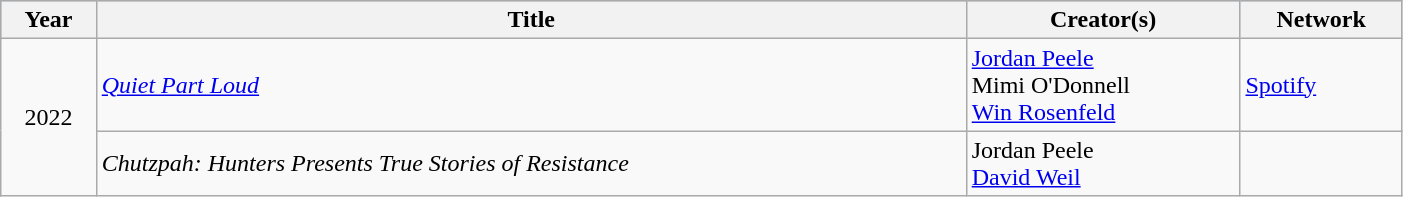<table class="wikitable" style="width:74%;">
<tr style="background:#b0c4de; text-align:center;">
<th>Year</th>
<th>Title</th>
<th>Creator(s)</th>
<th>Network</th>
</tr>
<tr>
<td rowspan="2" style="text-align:center;">2022</td>
<td><em><a href='#'>Quiet Part Loud</a></em></td>
<td><a href='#'>Jordan Peele</a><br>Mimi O'Donnell<br><a href='#'>Win Rosenfeld</a></td>
<td><a href='#'>Spotify</a></td>
</tr>
<tr>
<td><em>Chutzpah: Hunters Presents True Stories of Resistance</em></td>
<td>Jordan Peele<br><a href='#'>David Weil</a></td>
<td></td>
</tr>
</table>
